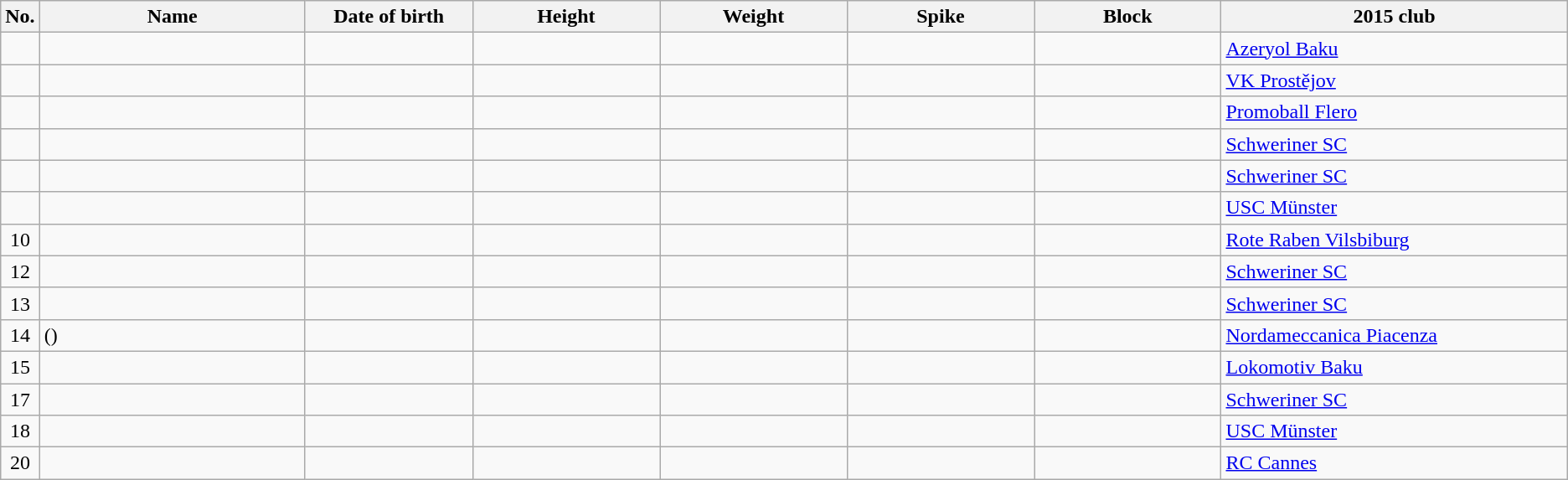<table class="wikitable sortable" style="font-size:100%; text-align:center;">
<tr>
<th>No.</th>
<th style="width:13em">Name</th>
<th style="width:8em">Date of birth</th>
<th style="width:9em">Height</th>
<th style="width:9em">Weight</th>
<th style="width:9em">Spike</th>
<th style="width:9em">Block</th>
<th style="width:17em">2015 club</th>
</tr>
<tr>
<td></td>
<td align=left></td>
<td align=right></td>
<td></td>
<td></td>
<td></td>
<td></td>
<td align=left> <a href='#'>Azeryol Baku</a></td>
</tr>
<tr>
<td></td>
<td align=left></td>
<td align=right></td>
<td></td>
<td></td>
<td></td>
<td></td>
<td align=left> <a href='#'>VK Prostějov</a></td>
</tr>
<tr>
<td></td>
<td align=left></td>
<td align=right></td>
<td></td>
<td></td>
<td></td>
<td></td>
<td align=left> <a href='#'>Promoball Flero</a></td>
</tr>
<tr>
<td></td>
<td align=left></td>
<td align=right></td>
<td></td>
<td></td>
<td></td>
<td></td>
<td align=left> <a href='#'>Schweriner SC</a></td>
</tr>
<tr>
<td></td>
<td align=left></td>
<td align=right></td>
<td></td>
<td></td>
<td></td>
<td></td>
<td align=left> <a href='#'>Schweriner SC</a></td>
</tr>
<tr>
<td></td>
<td align=left></td>
<td align=right></td>
<td></td>
<td></td>
<td></td>
<td></td>
<td align=left> <a href='#'>USC Münster</a></td>
</tr>
<tr>
<td>10</td>
<td align=left></td>
<td align=right></td>
<td></td>
<td></td>
<td></td>
<td></td>
<td align=left> <a href='#'>Rote Raben Vilsbiburg</a></td>
</tr>
<tr>
<td>12</td>
<td align=left></td>
<td align=right></td>
<td></td>
<td></td>
<td></td>
<td></td>
<td align=left> <a href='#'>Schweriner SC</a></td>
</tr>
<tr>
<td>13</td>
<td align=left></td>
<td align=right></td>
<td></td>
<td></td>
<td></td>
<td></td>
<td align=left> <a href='#'>Schweriner SC</a></td>
</tr>
<tr>
<td>14</td>
<td align=left> ()</td>
<td align=right></td>
<td></td>
<td></td>
<td></td>
<td></td>
<td align=left> <a href='#'>Nordameccanica Piacenza</a></td>
</tr>
<tr>
<td>15</td>
<td align=left></td>
<td align=right></td>
<td></td>
<td></td>
<td></td>
<td></td>
<td align=left> <a href='#'>Lokomotiv Baku</a></td>
</tr>
<tr>
<td>17</td>
<td align=left></td>
<td align=right></td>
<td></td>
<td></td>
<td></td>
<td></td>
<td align=left> <a href='#'>Schweriner SC</a></td>
</tr>
<tr>
<td>18</td>
<td align=left></td>
<td align=right></td>
<td></td>
<td></td>
<td></td>
<td></td>
<td align=left> <a href='#'>USC Münster</a></td>
</tr>
<tr>
<td>20</td>
<td align=left></td>
<td align=right></td>
<td></td>
<td></td>
<td></td>
<td></td>
<td align=left> <a href='#'>RC Cannes</a></td>
</tr>
</table>
